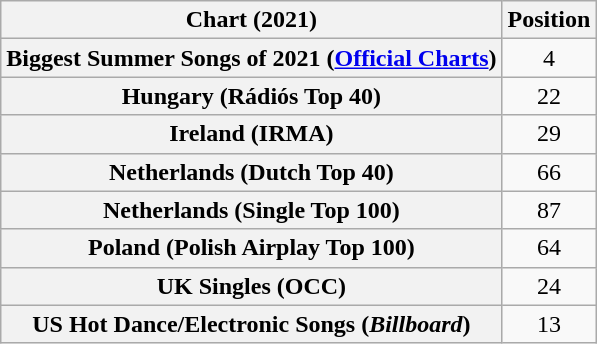<table class="wikitable sortable plainrowheaders" style="text-align:center">
<tr>
<th scope="col">Chart (2021)</th>
<th scope="col">Position</th>
</tr>
<tr>
<th scope="row">Biggest Summer Songs of 2021 (<a href='#'>Official Charts</a>)</th>
<td>4</td>
</tr>
<tr>
<th scope="row">Hungary (Rádiós Top 40)</th>
<td>22</td>
</tr>
<tr>
<th scope="row">Ireland (IRMA)</th>
<td>29</td>
</tr>
<tr>
<th scope="row">Netherlands (Dutch Top 40)</th>
<td>66</td>
</tr>
<tr>
<th scope="row">Netherlands (Single Top 100)</th>
<td>87</td>
</tr>
<tr>
<th scope="row">Poland (Polish Airplay Top 100)</th>
<td>64</td>
</tr>
<tr>
<th scope="row">UK Singles (OCC)</th>
<td>24</td>
</tr>
<tr>
<th scope="row">US Hot Dance/Electronic Songs (<em>Billboard</em>)</th>
<td>13</td>
</tr>
</table>
